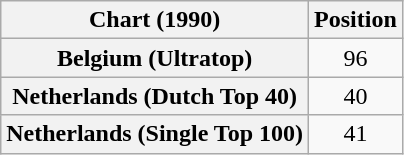<table class="wikitable sortable plainrowheaders" style="text-align:center">
<tr>
<th>Chart (1990)</th>
<th>Position</th>
</tr>
<tr>
<th scope="row">Belgium (Ultratop)</th>
<td>96</td>
</tr>
<tr>
<th scope="row">Netherlands (Dutch Top 40)</th>
<td>40</td>
</tr>
<tr>
<th scope="row">Netherlands (Single Top 100)</th>
<td>41</td>
</tr>
</table>
